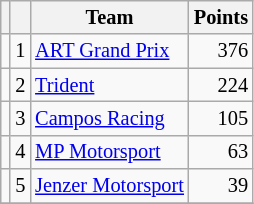<table class="wikitable" style="font-size: 85%;">
<tr>
<th></th>
<th></th>
<th>Team</th>
<th>Points</th>
</tr>
<tr>
<td align="left"></td>
<td align="center">1</td>
<td> <a href='#'>ART Grand Prix</a></td>
<td align="right">376</td>
</tr>
<tr>
<td align="left"></td>
<td align="center">2</td>
<td> <a href='#'>Trident</a></td>
<td align="right">224</td>
</tr>
<tr>
<td align="left"></td>
<td align="center">3</td>
<td> <a href='#'>Campos Racing</a></td>
<td align="right">105</td>
</tr>
<tr>
<td align="left"></td>
<td align="center">4</td>
<td> <a href='#'>MP Motorsport</a></td>
<td align="right">63</td>
</tr>
<tr>
<td align="left"></td>
<td align="center">5</td>
<td> <a href='#'>Jenzer Motorsport</a></td>
<td align="right">39</td>
</tr>
<tr>
</tr>
</table>
